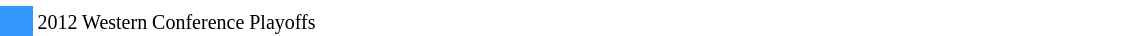<table width=60%>
<tr>
<td style="width: 20px;"></td>
<td bgcolor=#ffffff></td>
</tr>
<tr>
<td bgcolor=#3399FF></td>
<td bgcolor=#ffffff><small>2012 Western Conference Playoffs</small></td>
</tr>
</table>
